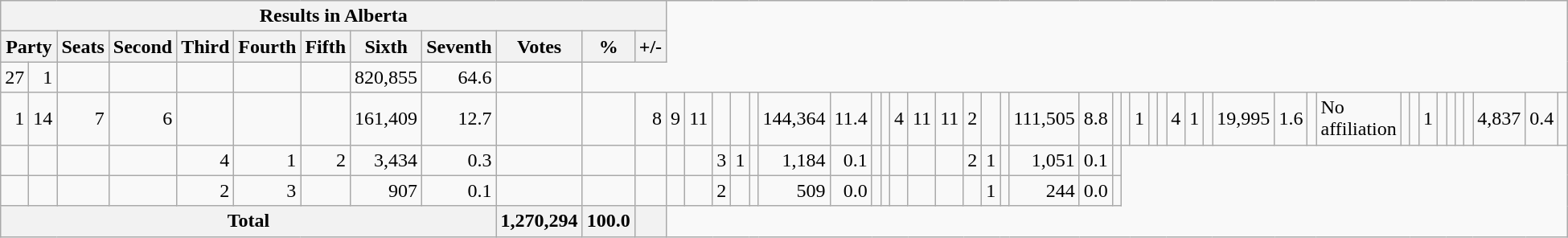<table class="wikitable">
<tr>
<th align="center" colspan=12>Results in Alberta</th>
</tr>
<tr>
<th align="centre" colspan=2>Party</th>
<th align="right">Seats</th>
<th align="right">Second</th>
<th align="right">Third</th>
<th align="right">Fourth</th>
<th align="right">Fifth</th>
<th align="right">Sixth</th>
<th align="right">Seventh</th>
<th align="right">Votes</th>
<th align="right">%</th>
<th align="right">+/-</th>
</tr>
<tr>
<td align="right">27</td>
<td align="right">1</td>
<td align="right"></td>
<td align="right"></td>
<td align="right"></td>
<td align="right"></td>
<td align="right"></td>
<td align="right">820,855</td>
<td align="right">64.6</td>
<td align="right"></td>
</tr>
<tr>
<td align="right">1</td>
<td align="right">14</td>
<td align="right">7</td>
<td align="right">6</td>
<td align="right"></td>
<td align="right"></td>
<td align="right"></td>
<td align="right">161,409</td>
<td align="right">12.7</td>
<td align="right"><br></td>
<td align="right"></td>
<td align="right">8</td>
<td align="right">9</td>
<td align="right">11</td>
<td align="right"></td>
<td align="right"></td>
<td align="right"></td>
<td align="right">144,364</td>
<td align="right">11.4</td>
<td align="right"><br></td>
<td align="right"></td>
<td align="right">4</td>
<td align="right">11</td>
<td align="right">11</td>
<td align="right">2</td>
<td align="right"></td>
<td align="right"></td>
<td align="right">111,505</td>
<td align="right">8.8</td>
<td align="right"><br></td>
<td align="right"></td>
<td align="right">1</td>
<td align="right"></td>
<td align="right"></td>
<td align="right">4</td>
<td align="right">1</td>
<td align="right"></td>
<td align="right">19,995</td>
<td align="right">1.6</td>
<td align="right"><br></td>
<td>No affiliation</td>
<td align="right"></td>
<td align="right"></td>
<td align="right">1</td>
<td align="right"></td>
<td align="right"></td>
<td align="right"></td>
<td align="right"></td>
<td align="right">4,837</td>
<td align="right">0.4</td>
<td align="right"></td>
</tr>
<tr>
<td align="right"></td>
<td align="right"></td>
<td align="right"></td>
<td align="right"></td>
<td align="right">4</td>
<td align="right">1</td>
<td align="right">2</td>
<td align="right">3,434</td>
<td align="right">0.3</td>
<td align="right"><br></td>
<td align="right"></td>
<td align="right"></td>
<td align="right"></td>
<td align="right"></td>
<td align="right">3</td>
<td align="right">1</td>
<td align="right"></td>
<td align="right">1,184</td>
<td align="right">0.1</td>
<td align="right"><br></td>
<td align="right"></td>
<td align="right"></td>
<td align="right"></td>
<td align="right"></td>
<td align="right">2</td>
<td align="right">1</td>
<td align="right"></td>
<td align="right">1,051</td>
<td align="right">0.1</td>
<td align="right"></td>
</tr>
<tr>
<td align="right"></td>
<td align="right"></td>
<td align="right"></td>
<td align="right"></td>
<td align="right">2</td>
<td align="right">3</td>
<td align="right"></td>
<td align="right">907</td>
<td align="right">0.1</td>
<td align="right"><br></td>
<td align="right"></td>
<td align="right"></td>
<td align="right"></td>
<td align="right"></td>
<td align="right">2</td>
<td align="right"></td>
<td align="right"></td>
<td align="right">509</td>
<td align="right">0.0</td>
<td align="right"><br></td>
<td align="right"></td>
<td align="right"></td>
<td align="right"></td>
<td align="right"></td>
<td align="right"></td>
<td align="right">1</td>
<td align="right"></td>
<td align="right">244</td>
<td align="right">0.0</td>
<td align="right"></td>
</tr>
<tr bgcolor="white">
<th align="left" colspan=9>Total</th>
<th align="right">1,270,294</th>
<th align="right">100.0</th>
<th align="right"></th>
</tr>
</table>
